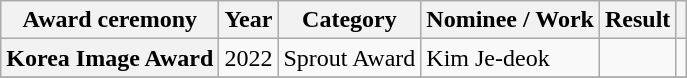<table class="wikitable plainrowheaders sortable">
<tr>
<th scope="col">Award ceremony</th>
<th scope="col">Year</th>
<th scope="col">Category</th>
<th scope="col">Nominee / Work</th>
<th scope="col">Result</th>
<th scope="col" class="unsortable"></th>
</tr>
<tr>
<th scope="row">Korea Image Award</th>
<td>2022</td>
<td>Sprout Award</td>
<td>Kim Je-deok</td>
<td></td>
<td style="text-align:center"></td>
</tr>
<tr>
</tr>
</table>
